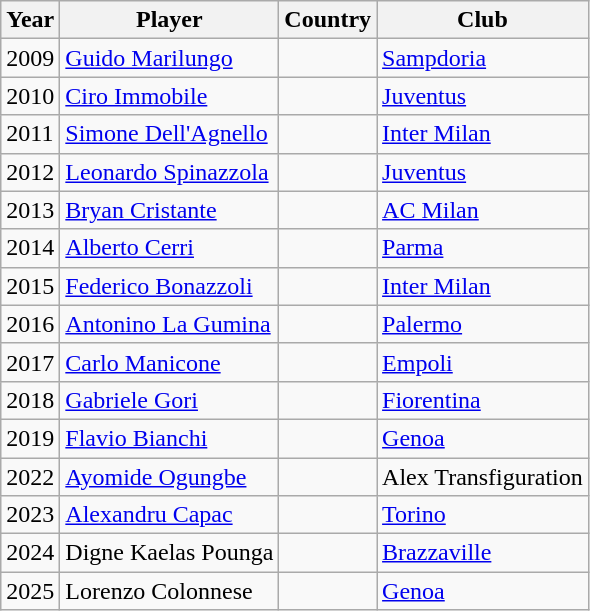<table class="wikitable">
<tr>
<th>Year</th>
<th>Player</th>
<th>Country</th>
<th>Club</th>
</tr>
<tr>
<td>2009</td>
<td><a href='#'>Guido Marilungo</a></td>
<td></td>
<td> <a href='#'>Sampdoria</a></td>
</tr>
<tr>
<td>2010</td>
<td><a href='#'>Ciro Immobile</a></td>
<td></td>
<td> <a href='#'>Juventus</a></td>
</tr>
<tr>
<td>2011</td>
<td><a href='#'>Simone Dell'Agnello</a></td>
<td></td>
<td> <a href='#'>Inter Milan</a></td>
</tr>
<tr>
<td>2012</td>
<td><a href='#'>Leonardo Spinazzola</a></td>
<td></td>
<td> <a href='#'>Juventus</a></td>
</tr>
<tr>
<td>2013</td>
<td><a href='#'>Bryan Cristante</a></td>
<td></td>
<td> <a href='#'>AC Milan</a></td>
</tr>
<tr>
<td>2014</td>
<td><a href='#'>Alberto Cerri</a></td>
<td></td>
<td> <a href='#'>Parma</a></td>
</tr>
<tr>
<td>2015</td>
<td><a href='#'>Federico Bonazzoli</a></td>
<td></td>
<td> <a href='#'>Inter Milan</a></td>
</tr>
<tr>
<td>2016</td>
<td><a href='#'>Antonino La Gumina</a></td>
<td></td>
<td> <a href='#'>Palermo</a></td>
</tr>
<tr>
<td>2017</td>
<td><a href='#'>Carlo Manicone</a></td>
<td></td>
<td> <a href='#'>Empoli</a></td>
</tr>
<tr>
<td>2018</td>
<td><a href='#'>Gabriele Gori</a></td>
<td></td>
<td> <a href='#'>Fiorentina</a></td>
</tr>
<tr>
<td>2019</td>
<td><a href='#'>Flavio Bianchi</a></td>
<td></td>
<td> <a href='#'>Genoa</a></td>
</tr>
<tr>
<td>2022</td>
<td><a href='#'>Ayomide Ogungbe</a></td>
<td></td>
<td> Alex Transfiguration</td>
</tr>
<tr>
<td>2023</td>
<td><a href='#'>Alexandru Capac</a></td>
<td></td>
<td> <a href='#'>Torino</a></td>
</tr>
<tr>
<td>2024</td>
<td>Digne Kaelas Pounga</td>
<td></td>
<td> <a href='#'>Brazzaville</a></td>
</tr>
<tr>
<td>2025</td>
<td>Lorenzo Colonnese</td>
<td></td>
<td> <a href='#'>Genoa</a></td>
</tr>
</table>
